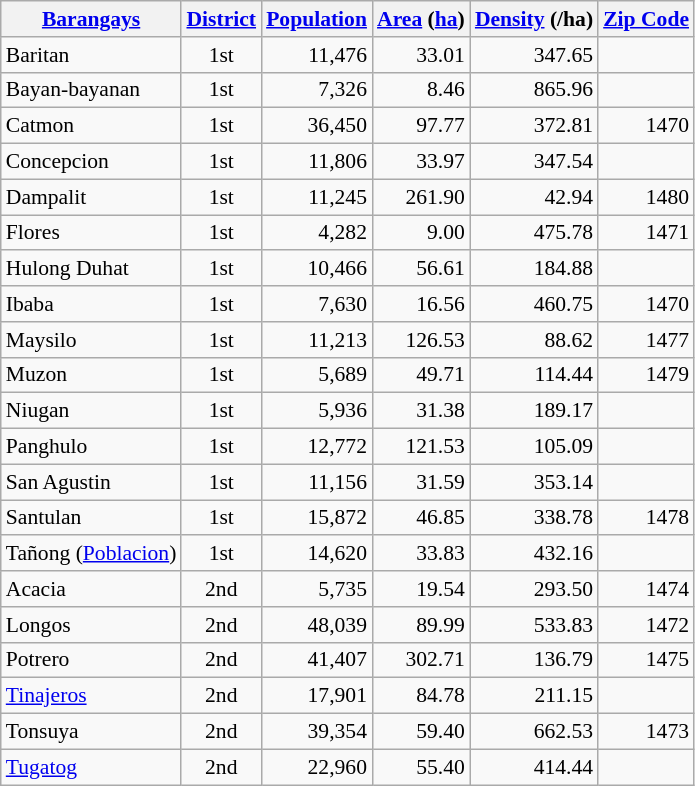<table class="wikitable sortable" style="text-align:left; font-size:90%">
<tr style="font-size:100%;">
<th><a href='#'>Barangays</a></th>
<th><a href='#'>District</a></th>
<th><a href='#'>Population</a></th>
<th><a href='#'>Area</a> (<a href='#'>ha</a>)</th>
<th><a href='#'>Density</a> (/ha)</th>
<th><a href='#'>Zip Code</a></th>
</tr>
<tr>
<td>Baritan</td>
<td align=center>1st</td>
<td align=right>11,476</td>
<td align=right>33.01</td>
<td align=right>347.65</td>
<td align=right></td>
</tr>
<tr>
<td>Bayan-bayanan</td>
<td align=center>1st</td>
<td align=right>7,326</td>
<td align=right>8.46</td>
<td align=right>865.96</td>
<td align=right></td>
</tr>
<tr>
<td>Catmon</td>
<td align=center>1st</td>
<td align=right>36,450</td>
<td align=right>97.77</td>
<td align=right>372.81</td>
<td align=right>1470</td>
</tr>
<tr>
<td>Concepcion</td>
<td align=center>1st</td>
<td align=right>11,806</td>
<td align=right>33.97</td>
<td align=right>347.54</td>
<td align=right></td>
</tr>
<tr>
<td>Dampalit</td>
<td align=center>1st</td>
<td align=right>11,245</td>
<td align=right>261.90</td>
<td align=right>42.94</td>
<td align=right>1480</td>
</tr>
<tr>
<td>Flores</td>
<td align=center>1st</td>
<td align=right>4,282</td>
<td align=right>9.00</td>
<td align=right>475.78</td>
<td align=right>1471</td>
</tr>
<tr>
<td>Hulong Duhat</td>
<td align=center>1st</td>
<td align=right>10,466</td>
<td align=right>56.61</td>
<td align=right>184.88</td>
<td align=right></td>
</tr>
<tr>
<td>Ibaba</td>
<td align=center>1st</td>
<td align=right>7,630</td>
<td align=right>16.56</td>
<td align=right>460.75</td>
<td align=right>1470</td>
</tr>
<tr>
<td>Maysilo</td>
<td align=center>1st</td>
<td align=right>11,213</td>
<td align=right>126.53</td>
<td align=right>88.62</td>
<td align=right>1477</td>
</tr>
<tr>
<td>Muzon</td>
<td align=center>1st</td>
<td align=right>5,689</td>
<td align=right>49.71</td>
<td align=right>114.44</td>
<td align=right>1479</td>
</tr>
<tr>
<td>Niugan</td>
<td align=center>1st</td>
<td align=right>5,936</td>
<td align=right>31.38</td>
<td align=right>189.17</td>
<td align=right></td>
</tr>
<tr>
<td>Panghulo</td>
<td align=center>1st</td>
<td align=right>12,772</td>
<td align=right>121.53</td>
<td align=right>105.09</td>
<td align=right></td>
</tr>
<tr>
<td>San Agustin</td>
<td align=center>1st</td>
<td align=right>11,156</td>
<td align=right>31.59</td>
<td align=right>353.14</td>
<td align=right></td>
</tr>
<tr>
<td>Santulan</td>
<td align=center>1st</td>
<td align=right>15,872</td>
<td align=right>46.85</td>
<td align=right>338.78</td>
<td align=right>1478</td>
</tr>
<tr>
<td>Tañong (<a href='#'>Poblacion</a>)</td>
<td align=center>1st</td>
<td align=right>14,620</td>
<td align=right>33.83</td>
<td align=right>432.16</td>
<td align=right></td>
</tr>
<tr>
<td>Acacia</td>
<td align=center>2nd</td>
<td align=right>5,735</td>
<td align=right>19.54</td>
<td align=right>293.50</td>
<td align=right>1474</td>
</tr>
<tr>
<td>Longos</td>
<td align=center>2nd</td>
<td align=right>48,039</td>
<td align=right>89.99</td>
<td align=right>533.83</td>
<td align=right>1472</td>
</tr>
<tr>
<td>Potrero</td>
<td align=center>2nd</td>
<td align=right>41,407</td>
<td align=right>302.71</td>
<td align=right>136.79</td>
<td align=right>1475</td>
</tr>
<tr>
<td><a href='#'>Tinajeros</a></td>
<td align=center>2nd</td>
<td align=right>17,901</td>
<td align=right>84.78</td>
<td align=right>211.15</td>
<td align=right></td>
</tr>
<tr>
<td>Tonsuya</td>
<td align=center>2nd</td>
<td align=right>39,354</td>
<td align=right>59.40</td>
<td align=right>662.53</td>
<td align=right>1473</td>
</tr>
<tr>
<td><a href='#'>Tugatog</a></td>
<td align=center>2nd</td>
<td align=right>22,960</td>
<td align=right>55.40</td>
<td align=right>414.44</td>
<td align=right></td>
</tr>
</table>
